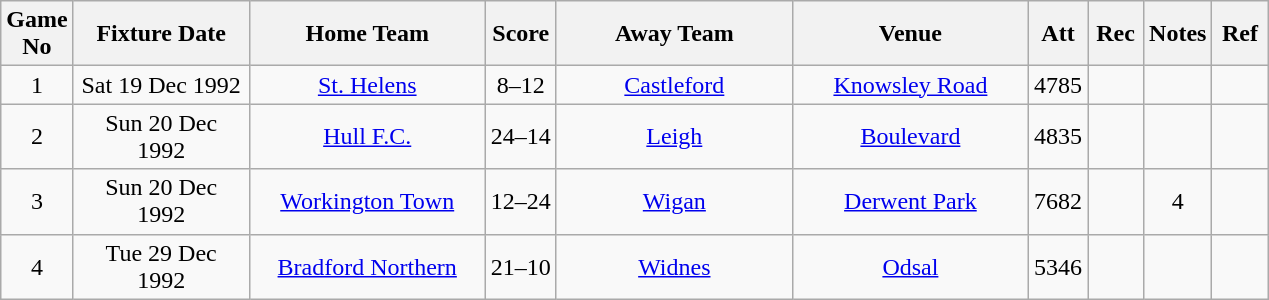<table class="wikitable" style="text-align:center;">
<tr>
<th width=10 abbr="No">Game No</th>
<th width=110 abbr="Date">Fixture Date</th>
<th width=150 abbr="Home Team">Home Team</th>
<th width=40 abbr="Score">Score</th>
<th width=150 abbr="Away Team">Away Team</th>
<th width=150 abbr="Venue">Venue</th>
<th width=30 abbr="Att">Att</th>
<th width=30 abbr="Rec">Rec</th>
<th width=20 abbr="Notes">Notes</th>
<th width=30 abbr="Ref">Ref</th>
</tr>
<tr>
<td>1</td>
<td>Sat 19 Dec 1992</td>
<td><a href='#'>St. Helens</a></td>
<td>8–12</td>
<td><a href='#'>Castleford</a></td>
<td><a href='#'>Knowsley Road</a></td>
<td>4785</td>
<td></td>
<td></td>
<td></td>
</tr>
<tr>
<td>2</td>
<td>Sun 20 Dec 1992</td>
<td><a href='#'>Hull F.C.</a></td>
<td>24–14</td>
<td><a href='#'>Leigh</a></td>
<td><a href='#'>Boulevard</a></td>
<td>4835</td>
<td></td>
<td></td>
<td></td>
</tr>
<tr>
<td>3</td>
<td>Sun 20 Dec 1992</td>
<td><a href='#'>Workington Town</a></td>
<td>12–24</td>
<td><a href='#'>Wigan</a></td>
<td><a href='#'>Derwent Park</a></td>
<td>7682</td>
<td></td>
<td>4</td>
<td></td>
</tr>
<tr>
<td>4</td>
<td>Tue 29 Dec 1992</td>
<td><a href='#'>Bradford Northern</a></td>
<td>21–10</td>
<td><a href='#'>Widnes</a></td>
<td><a href='#'>Odsal</a></td>
<td>5346</td>
<td></td>
<td></td>
<td></td>
</tr>
</table>
